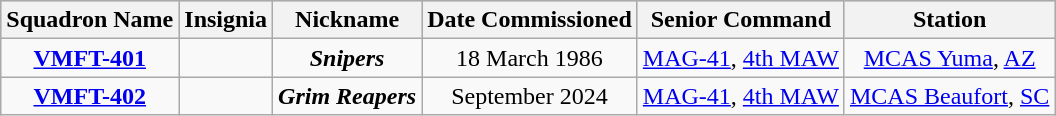<table class="wikitable" style="text-align:center;">
<tr style="background:#CCCCCC;">
<th><strong>Squadron Name</strong></th>
<th><strong>Insignia</strong></th>
<th><strong>Nickname</strong></th>
<th><strong>Date Commissioned</strong></th>
<th><strong>Senior Command</strong></th>
<th><strong>Station</strong></th>
</tr>
<tr>
<td><strong><a href='#'>VMFT-401</a></strong></td>
<td></td>
<td><strong><em>Snipers</em></strong></td>
<td>18 March 1986</td>
<td><a href='#'>MAG-41</a>, <a href='#'>4th MAW</a></td>
<td><a href='#'>MCAS Yuma</a>, <a href='#'>AZ</a></td>
</tr>
<tr>
<td><strong><a href='#'>VMFT-402</a></strong></td>
<td></td>
<td><strong><em>Grim Reapers</em></strong></td>
<td>September 2024</td>
<td><a href='#'>MAG-41</a>, <a href='#'>4th MAW</a></td>
<td><a href='#'>MCAS Beaufort</a>, <a href='#'>SC</a></td>
</tr>
</table>
